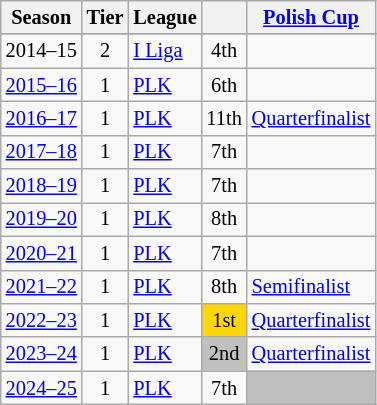<table class="wikitable" style="font-size:85%; text-align:center;">
<tr>
<th>Season</th>
<th>Tier</th>
<th>League</th>
<th></th>
<th><a href='#'>Polish Cup</a></th>
</tr>
<tr>
</tr>
<tr>
<td>2014–15</td>
<td>2</td>
<td align=left><a href='#'>I Liga</a></td>
<td>4th</td>
<td></td>
</tr>
<tr>
<td><a href='#'>2015–16</a></td>
<td>1</td>
<td align=left><a href='#'>PLK</a></td>
<td>6th</td>
<td></td>
</tr>
<tr>
<td><a href='#'>2016–17</a></td>
<td>1</td>
<td align=left><a href='#'>PLK</a></td>
<td>11th</td>
<td align=left><a href='#'>Quarterfinalist</a></td>
</tr>
<tr>
<td><a href='#'>2017–18</a></td>
<td>1</td>
<td align=left><a href='#'>PLK</a></td>
<td>7th</td>
<td align=left></td>
</tr>
<tr>
<td><a href='#'>2018–19</a></td>
<td>1</td>
<td align=left><a href='#'>PLK</a></td>
<td>7th</td>
<td align=left></td>
</tr>
<tr>
<td><a href='#'>2019–20</a></td>
<td>1</td>
<td align=left><a href='#'>PLK</a></td>
<td>8th</td>
<td align=left></td>
</tr>
<tr>
<td><a href='#'>2020–21</a></td>
<td>1</td>
<td align=left><a href='#'>PLK</a></td>
<td>7th</td>
<td align=left></td>
</tr>
<tr>
<td><a href='#'>2021–22</a></td>
<td>1</td>
<td align=left><a href='#'>PLK</a></td>
<td>8th</td>
<td align=left><a href='#'>Semifinalist</a></td>
</tr>
<tr>
<td><a href='#'>2022–23</a></td>
<td>1</td>
<td align=left><a href='#'>PLK</a></td>
<td bgcolor=gold style="text-align:center;">1st</td>
<td align=left><a href='#'>Quarterfinalist</a></td>
</tr>
<tr>
<td><a href='#'>2023–24</a></td>
<td>1</td>
<td align=left><a href='#'>PLK</a></td>
<td bgcolor=silver style="text-align:center;">2nd</td>
<td align=left><a href='#'>Quarterfinalist</a></td>
</tr>
<tr>
<td><a href='#'>2024–25</a></td>
<td>1</td>
<td align=left><a href='#'>PLK</a></td>
<td>7th</td>
<td bgcolor=silver></td>
</tr>
</table>
